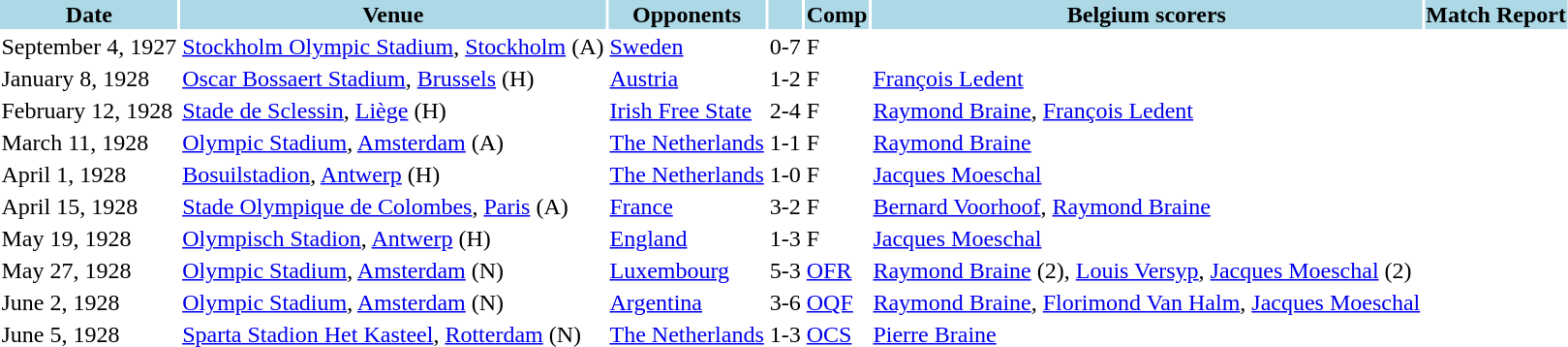<table>
<tr>
<th style="background: lightblue;">Date</th>
<th style="background: lightblue;">Venue</th>
<th style="background: lightblue;">Opponents</th>
<th style="background: lightblue;" align=center></th>
<th style="background: lightblue;" align=center>Comp</th>
<th style="background: lightblue;">Belgium scorers</th>
<th style="background: lightblue;">Match Report</th>
</tr>
<tr>
<td>September 4, 1927</td>
<td><a href='#'>Stockholm Olympic Stadium</a>, <a href='#'>Stockholm</a> (A)</td>
<td><a href='#'>Sweden</a></td>
<td>0-7</td>
<td>F</td>
<td></td>
<td></td>
</tr>
<tr>
<td>January 8, 1928</td>
<td><a href='#'>Oscar Bossaert Stadium</a>, <a href='#'>Brussels</a> (H)</td>
<td><a href='#'>Austria</a></td>
<td>1-2</td>
<td>F</td>
<td><a href='#'>François Ledent</a></td>
<td></td>
</tr>
<tr>
<td>February 12, 1928</td>
<td><a href='#'>Stade de Sclessin</a>, <a href='#'>Liège</a> (H)</td>
<td><a href='#'>Irish Free State</a></td>
<td>2-4</td>
<td>F</td>
<td><a href='#'>Raymond Braine</a>, <a href='#'>François Ledent</a></td>
<td></td>
</tr>
<tr>
<td>March 11, 1928</td>
<td><a href='#'>Olympic Stadium</a>, <a href='#'>Amsterdam</a> (A)</td>
<td><a href='#'>The Netherlands</a></td>
<td>1-1</td>
<td>F</td>
<td><a href='#'>Raymond Braine</a></td>
<td></td>
</tr>
<tr>
<td>April 1, 1928</td>
<td><a href='#'>Bosuilstadion</a>, <a href='#'>Antwerp</a> (H)</td>
<td><a href='#'>The Netherlands</a></td>
<td>1-0</td>
<td>F</td>
<td><a href='#'>Jacques Moeschal</a></td>
<td></td>
</tr>
<tr>
<td>April 15, 1928</td>
<td><a href='#'>Stade Olympique de Colombes</a>, <a href='#'>Paris</a> (A)</td>
<td><a href='#'>France</a></td>
<td>3-2</td>
<td>F</td>
<td><a href='#'>Bernard Voorhoof</a>, <a href='#'>Raymond Braine</a></td>
<td></td>
</tr>
<tr>
<td>May 19, 1928</td>
<td><a href='#'>Olympisch Stadion</a>, <a href='#'>Antwerp</a> (H)</td>
<td><a href='#'>England</a></td>
<td>1-3</td>
<td>F</td>
<td><a href='#'>Jacques Moeschal</a></td>
<td></td>
</tr>
<tr>
<td>May 27, 1928</td>
<td><a href='#'>Olympic Stadium</a>, <a href='#'>Amsterdam</a> (N)</td>
<td><a href='#'>Luxembourg</a></td>
<td>5-3</td>
<td><a href='#'>OFR</a></td>
<td><a href='#'>Raymond Braine</a> (2), <a href='#'>Louis Versyp</a>, <a href='#'>Jacques Moeschal</a> (2)</td>
<td></td>
</tr>
<tr>
<td>June 2, 1928</td>
<td><a href='#'>Olympic Stadium</a>, <a href='#'>Amsterdam</a> (N)</td>
<td><a href='#'>Argentina</a></td>
<td>3-6</td>
<td><a href='#'>OQF</a></td>
<td><a href='#'>Raymond Braine</a>, <a href='#'>Florimond Van Halm</a>, <a href='#'>Jacques Moeschal</a></td>
<td></td>
</tr>
<tr>
<td>June 5, 1928</td>
<td><a href='#'>Sparta Stadion Het Kasteel</a>, <a href='#'>Rotterdam</a> (N)</td>
<td><a href='#'>The Netherlands</a></td>
<td>1-3</td>
<td><a href='#'>OCS</a></td>
<td><a href='#'>Pierre Braine</a></td>
<td></td>
</tr>
</table>
